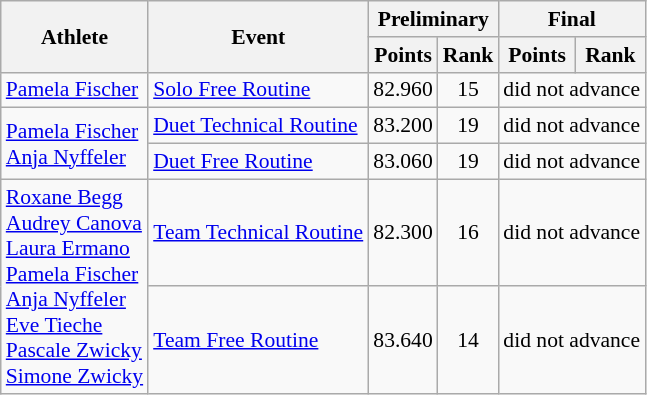<table class=wikitable style="font-size:90%">
<tr>
<th rowspan="2">Athlete</th>
<th rowspan="2">Event</th>
<th colspan="2">Preliminary</th>
<th colspan="2">Final</th>
</tr>
<tr>
<th>Points</th>
<th>Rank</th>
<th>Points</th>
<th>Rank</th>
</tr>
<tr>
<td rowspan="1"><a href='#'>Pamela Fischer</a></td>
<td><a href='#'>Solo Free Routine</a></td>
<td align=center>82.960</td>
<td align=center>15</td>
<td align=center colspan=2>did not advance</td>
</tr>
<tr>
<td rowspan="2"><a href='#'>Pamela Fischer</a><br><a href='#'>Anja Nyffeler</a></td>
<td><a href='#'>Duet Technical Routine</a></td>
<td align=center>83.200</td>
<td align=center>19</td>
<td align=center colspan=2>did not advance</td>
</tr>
<tr>
<td><a href='#'>Duet Free Routine</a></td>
<td align=center>83.060</td>
<td align=center>19</td>
<td align=center colspan=2>did not advance</td>
</tr>
<tr>
<td rowspan="2"><a href='#'>Roxane Begg</a><br><a href='#'>Audrey Canova</a><br><a href='#'>Laura Ermano</a><br><a href='#'>Pamela Fischer</a><br><a href='#'>Anja Nyffeler</a><br><a href='#'>Eve Tieche</a><br><a href='#'>Pascale Zwicky</a><br><a href='#'>Simone Zwicky</a></td>
<td><a href='#'>Team Technical Routine</a></td>
<td align=center>82.300</td>
<td align=center>16</td>
<td align=center colspan=2>did not advance</td>
</tr>
<tr>
<td><a href='#'>Team Free Routine</a></td>
<td align=center>83.640</td>
<td align=center>14</td>
<td align=center colspan=2>did not advance</td>
</tr>
</table>
